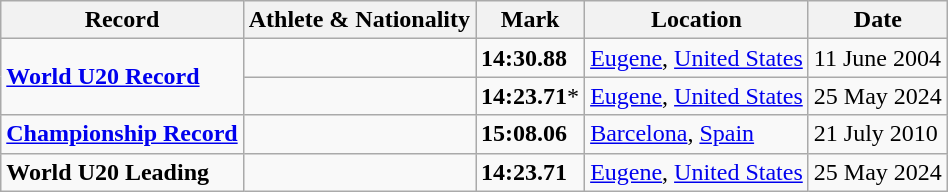<table class="wikitable">
<tr>
<th scope="col">Record</th>
<th scope="col">Athlete & Nationality</th>
<th scope="col">Mark</th>
<th scope="col">Location</th>
<th scope="col">Date</th>
</tr>
<tr>
<td rowspan=2><strong><a href='#'>World U20 Record</a></strong></td>
<td></td>
<td><strong>14:30.88</strong></td>
<td><a href='#'>Eugene</a>, <a href='#'>United States</a></td>
<td>11 June 2004</td>
</tr>
<tr>
<td></td>
<td><strong>14:23.71</strong>*</td>
<td><a href='#'>Eugene</a>, <a href='#'>United States</a></td>
<td>25 May 2024</td>
</tr>
<tr>
<td><strong><a href='#'>Championship Record</a></strong></td>
<td></td>
<td><strong>15:08.06</strong></td>
<td><a href='#'>Barcelona</a>, <a href='#'>Spain</a></td>
<td>21 July 2010</td>
</tr>
<tr>
<td><strong>World U20 Leading</strong></td>
<td></td>
<td><strong>14:23.71 </strong></td>
<td><a href='#'>Eugene</a>, <a href='#'>United States</a></td>
<td>25 May 2024</td>
</tr>
</table>
